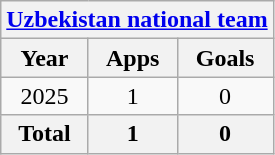<table class="wikitable" style="text-align:center">
<tr>
<th colspan=3><a href='#'>Uzbekistan national team</a></th>
</tr>
<tr>
<th>Year</th>
<th>Apps</th>
<th>Goals</th>
</tr>
<tr>
<td>2025</td>
<td>1</td>
<td>0</td>
</tr>
<tr>
<th>Total</th>
<th>1</th>
<th>0</th>
</tr>
</table>
